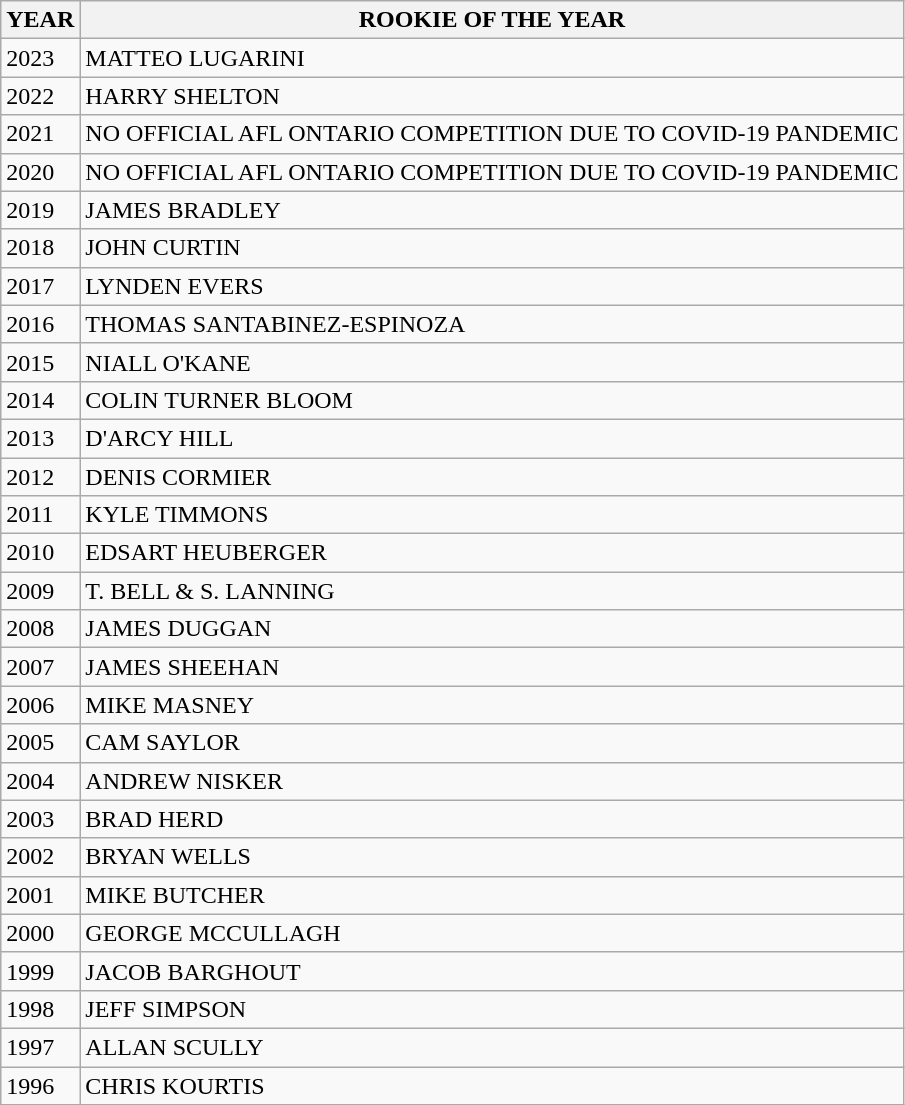<table class="wikitable">
<tr>
<th>YEAR</th>
<th>ROOKIE OF THE YEAR</th>
</tr>
<tr>
<td>2023</td>
<td>MATTEO LUGARINI</td>
</tr>
<tr>
<td>2022</td>
<td>HARRY SHELTON</td>
</tr>
<tr>
<td>2021</td>
<td>NO OFFICIAL AFL ONTARIO COMPETITION DUE TO COVID-19  PANDEMIC</td>
</tr>
<tr>
<td>2020</td>
<td>NO OFFICIAL AFL ONTARIO COMPETITION DUE TO COVID-19  PANDEMIC</td>
</tr>
<tr>
<td>2019</td>
<td>JAMES BRADLEY</td>
</tr>
<tr>
<td>2018</td>
<td>JOHN CURTIN</td>
</tr>
<tr>
<td>2017</td>
<td>LYNDEN EVERS</td>
</tr>
<tr>
<td>2016</td>
<td>THOMAS SANTABINEZ-ESPINOZA</td>
</tr>
<tr>
<td>2015</td>
<td>NIALL O'KANE</td>
</tr>
<tr>
<td>2014</td>
<td>COLIN TURNER BLOOM</td>
</tr>
<tr>
<td>2013</td>
<td>D'ARCY HILL</td>
</tr>
<tr>
<td>2012</td>
<td>DENIS CORMIER</td>
</tr>
<tr>
<td>2011</td>
<td>KYLE TIMMONS</td>
</tr>
<tr>
<td>2010</td>
<td>EDSART HEUBERGER</td>
</tr>
<tr>
<td>2009</td>
<td>T. BELL & S. LANNING</td>
</tr>
<tr>
<td>2008</td>
<td>JAMES DUGGAN</td>
</tr>
<tr>
<td>2007</td>
<td>JAMES SHEEHAN</td>
</tr>
<tr>
<td>2006</td>
<td>MIKE MASNEY</td>
</tr>
<tr>
<td>2005</td>
<td>CAM SAYLOR</td>
</tr>
<tr>
<td>2004</td>
<td>ANDREW NISKER</td>
</tr>
<tr>
<td>2003</td>
<td>BRAD HERD</td>
</tr>
<tr>
<td>2002</td>
<td>BRYAN WELLS</td>
</tr>
<tr>
<td>2001</td>
<td>MIKE BUTCHER</td>
</tr>
<tr>
<td>2000</td>
<td>GEORGE MCCULLAGH</td>
</tr>
<tr>
<td>1999</td>
<td>JACOB BARGHOUT</td>
</tr>
<tr>
<td>1998</td>
<td>JEFF SIMPSON</td>
</tr>
<tr>
<td>1997</td>
<td>ALLAN SCULLY</td>
</tr>
<tr>
<td>1996</td>
<td>CHRIS KOURTIS</td>
</tr>
</table>
